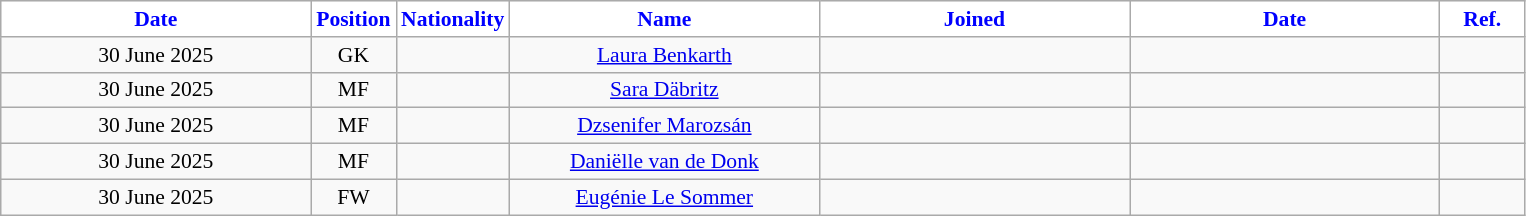<table class="wikitable"  style="text-align:center; font-size:90%; ">
<tr>
<th style="background:#FFFFFF; color:blue; width:200px;">Date</th>
<th style="background:#FFFFFF; color:blue; width:50px;">Position</th>
<th style="background:#FFFFFF; color:blue; width:50px;">Nationality</th>
<th style="background:#FFFFFF; color:blue; width:200px;">Name</th>
<th style="background:#FFFFFF; color:blue; width:200px;">Joined</th>
<th style="background:#FFFFFF; color:blue; width:200px;">Date</th>
<th style="background:#FFFFFF; color:blue; width:50px;">Ref.</th>
</tr>
<tr>
<td>30 June 2025</td>
<td>GK</td>
<td></td>
<td><a href='#'>Laura Benkarth</a></td>
<td></td>
<td></td>
<td></td>
</tr>
<tr>
<td>30 June 2025</td>
<td>MF</td>
<td></td>
<td><a href='#'>Sara Däbritz</a></td>
<td></td>
<td></td>
<td></td>
</tr>
<tr>
<td>30 June 2025</td>
<td>MF</td>
<td></td>
<td><a href='#'>Dzsenifer Marozsán</a></td>
<td></td>
<td></td>
<td></td>
</tr>
<tr>
<td>30 June 2025</td>
<td>MF</td>
<td></td>
<td><a href='#'>Daniëlle van de Donk</a></td>
<td></td>
<td></td>
<td></td>
</tr>
<tr>
<td>30 June 2025</td>
<td>FW</td>
<td></td>
<td><a href='#'>Eugénie Le Sommer</a></td>
<td></td>
<td></td>
<td></td>
</tr>
</table>
